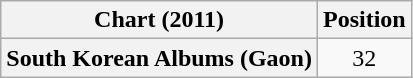<table class="wikitable plainrowheaders" style="text-align:center">
<tr>
<th scope="col">Chart (2011)</th>
<th scope="col">Position</th>
</tr>
<tr>
<th scope="row">South Korean Albums (Gaon)</th>
<td>32</td>
</tr>
</table>
